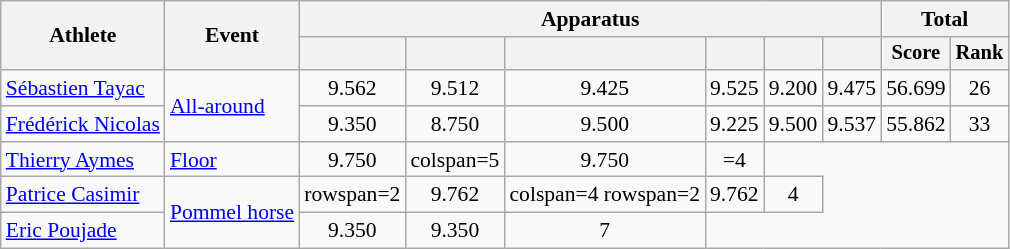<table class=wikitable style=font-size:90%;text-align:center>
<tr>
<th rowspan=2>Athlete</th>
<th rowspan=2>Event</th>
<th colspan=6>Apparatus</th>
<th colspan=2>Total</th>
</tr>
<tr style=font-size:95%>
<th></th>
<th></th>
<th></th>
<th></th>
<th></th>
<th></th>
<th>Score</th>
<th>Rank</th>
</tr>
<tr>
<td align=left><a href='#'>Sébastien Tayac</a></td>
<td align=left rowspan=2><a href='#'>All-around</a></td>
<td>9.562</td>
<td>9.512</td>
<td>9.425</td>
<td>9.525</td>
<td>9.200</td>
<td>9.475</td>
<td>56.699</td>
<td>26</td>
</tr>
<tr>
<td align=left><a href='#'>Frédérick Nicolas</a></td>
<td>9.350</td>
<td>8.750</td>
<td>9.500</td>
<td>9.225</td>
<td>9.500</td>
<td>9.537</td>
<td>55.862</td>
<td>33</td>
</tr>
<tr>
<td align=left><a href='#'>Thierry Aymes</a></td>
<td align=left rowspan=1><a href='#'>Floor</a></td>
<td>9.750</td>
<td>colspan=5 </td>
<td>9.750</td>
<td>=4</td>
</tr>
<tr>
<td align=left><a href='#'>Patrice Casimir</a></td>
<td align=left rowspan=2><a href='#'>Pommel horse</a></td>
<td>rowspan=2 </td>
<td>9.762</td>
<td>colspan=4 rowspan=2 </td>
<td>9.762</td>
<td>4</td>
</tr>
<tr>
<td align=left><a href='#'>Eric Poujade</a></td>
<td>9.350</td>
<td>9.350</td>
<td>7</td>
</tr>
</table>
